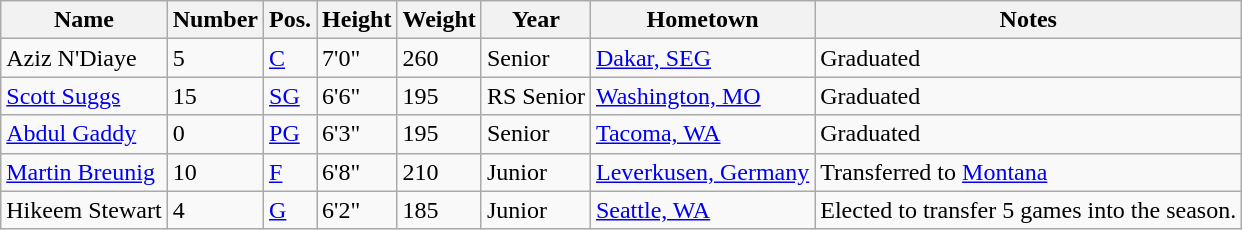<table class="wikitable sortable" border="1">
<tr>
<th>Name</th>
<th>Number</th>
<th>Pos.</th>
<th>Height</th>
<th>Weight</th>
<th>Year</th>
<th>Hometown</th>
<th class="unsortable">Notes</th>
</tr>
<tr>
<td sortname>Aziz N'Diaye</td>
<td>5</td>
<td><a href='#'>C</a></td>
<td>7'0"</td>
<td>260</td>
<td>Senior</td>
<td><a href='#'>Dakar, SEG</a></td>
<td>Graduated</td>
</tr>
<tr>
<td sortname><a href='#'>Scott Suggs</a></td>
<td>15</td>
<td><a href='#'>SG</a></td>
<td>6'6"</td>
<td>195</td>
<td>RS Senior</td>
<td><a href='#'>Washington, MO</a></td>
<td>Graduated</td>
</tr>
<tr>
<td sortname><a href='#'>Abdul Gaddy</a></td>
<td>0</td>
<td><a href='#'>PG</a></td>
<td>6'3"</td>
<td>195</td>
<td>Senior</td>
<td><a href='#'>Tacoma, WA</a></td>
<td>Graduated</td>
</tr>
<tr>
<td sortname><a href='#'>Martin Breunig</a></td>
<td>10</td>
<td><a href='#'>F</a></td>
<td>6'8"</td>
<td>210</td>
<td>Junior</td>
<td><a href='#'>Leverkusen, Germany</a></td>
<td>Transferred to <a href='#'>Montana</a></td>
</tr>
<tr>
<td sortname>Hikeem Stewart</td>
<td>4</td>
<td><a href='#'>G</a></td>
<td>6'2"</td>
<td>185</td>
<td>Junior</td>
<td><a href='#'>Seattle, WA</a></td>
<td>Elected to transfer 5 games into the season.</td>
</tr>
</table>
